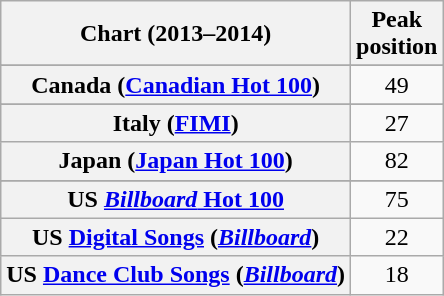<table class="wikitable sortable plainrowheaders">
<tr>
<th>Chart (2013–2014)</th>
<th>Peak<br>position</th>
</tr>
<tr>
</tr>
<tr>
</tr>
<tr>
</tr>
<tr>
<th scope="row">Canada (<a href='#'>Canadian Hot 100</a>)</th>
<td style="text-align:center;">49</td>
</tr>
<tr>
</tr>
<tr>
</tr>
<tr>
<th scope="row">Italy (<a href='#'>FIMI</a>)</th>
<td style="text-align:center;">27</td>
</tr>
<tr>
<th scope="row">Japan (<a href='#'>Japan Hot 100</a>)</th>
<td style="text-align:center;">82</td>
</tr>
<tr>
</tr>
<tr>
</tr>
<tr>
<th scope="row">US <a href='#'><em>Billboard</em> Hot 100</a></th>
<td style="text-align:center;">75</td>
</tr>
<tr>
<th scope="row">US <a href='#'>Digital Songs</a> (<a href='#'><em>Billboard</em></a>)</th>
<td style="text-align:center;">22</td>
</tr>
<tr>
<th scope="row">US <a href='#'>Dance Club Songs</a> (<a href='#'><em>Billboard</em></a>)</th>
<td style="text-align:center;">18</td>
</tr>
</table>
